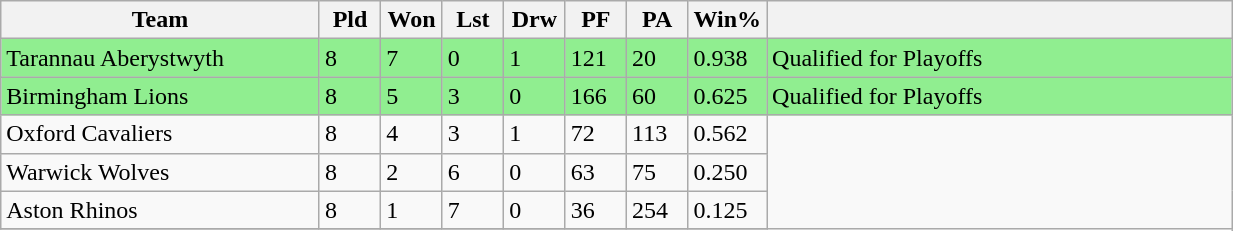<table class="wikitable" width=65%">
<tr>
<th width=26%>Team</th>
<th width=5%>Pld</th>
<th width=5%>Won</th>
<th width=5%>Lst</th>
<th width=5%>Drw</th>
<th width=5%>PF</th>
<th width=5%>PA</th>
<th width=6%>Win%</th>
<th width=38%></th>
</tr>
<tr style="background:lightgreen">
<td>Tarannau Aberystwyth</td>
<td>8</td>
<td>7</td>
<td>0</td>
<td>1</td>
<td>121</td>
<td>20</td>
<td>0.938</td>
<td>Qualified for Playoffs</td>
</tr>
<tr style="background:lightgreen">
<td>Birmingham Lions</td>
<td>8</td>
<td>5</td>
<td>3</td>
<td>0</td>
<td>166</td>
<td>60</td>
<td>0.625</td>
<td>Qualified for Playoffs</td>
</tr>
<tr>
<td>Oxford Cavaliers</td>
<td>8</td>
<td>4</td>
<td>3</td>
<td>1</td>
<td>72</td>
<td>113</td>
<td>0.562</td>
</tr>
<tr>
<td>Warwick Wolves</td>
<td>8</td>
<td>2</td>
<td>6</td>
<td>0</td>
<td>63</td>
<td>75</td>
<td>0.250</td>
</tr>
<tr>
<td>Aston Rhinos</td>
<td>8</td>
<td>1</td>
<td>7</td>
<td>0</td>
<td>36</td>
<td>254</td>
<td>0.125</td>
</tr>
<tr>
</tr>
</table>
